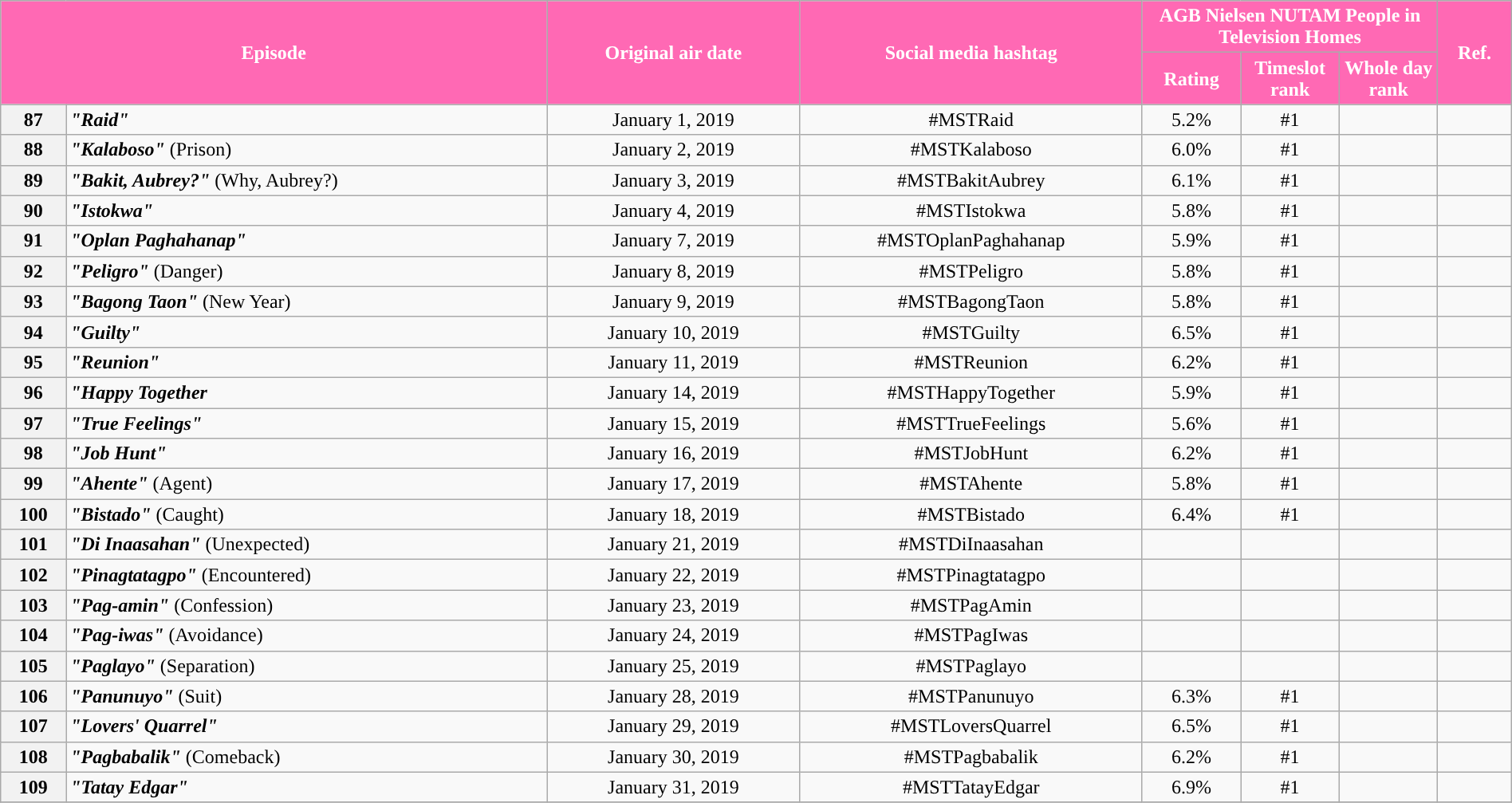<table class="wikitable" style="text-align:center; font-size:100%; line-height:18px;" width="100%">
<tr>
<th style="background-color:#FF69B4; color:white;" colspan="2" rowspan="2">Episode</th>
<th style="background-color:#FF69B4; color:white" rowspan="2">Original air date</th>
<th style="background-color:#FF69B4; color:white" rowspan="2">Social media hashtag</th>
<th style="background-color:#FF69B4; color:white;" colspan="3">AGB Nielsen NUTAM People in Television Homes</th>
<th style="background-color:#FF69B4;  color:white;" rowspan="2">Ref.</th>
</tr>
<tr>
<th style="background-color:#FF69B4; width:75px; color:white;">Rating</th>
<th style="background-color:#FF69B4;  width:75px; color:white;">Timeslot<br>rank</th>
<th style="background-color:#FF69B4; width:75px; color:white;">Whole day<br>rank</th>
</tr>
<tr>
<th>87</th>
<td style="text-align: left;"><strong><em>"Raid"</em></strong></td>
<td>January 1, 2019</td>
<td>#MSTRaid</td>
<td>5.2%</td>
<td>#1</td>
<td></td>
<td></td>
</tr>
<tr>
<th>88</th>
<td style="text-align: left;"><strong><em>"Kalaboso"</em></strong> (Prison)</td>
<td>January 2, 2019</td>
<td>#MSTKalaboso</td>
<td>6.0%</td>
<td>#1</td>
<td></td>
<td></td>
</tr>
<tr>
<th>89</th>
<td style="text-align: left;"><strong><em>"Bakit, Aubrey?"</em></strong> (Why, Aubrey?)</td>
<td>January 3, 2019</td>
<td>#MSTBakitAubrey</td>
<td>6.1%</td>
<td>#1</td>
<td></td>
<td></td>
</tr>
<tr>
<th>90</th>
<td style="text-align: left;"><strong><em>"Istokwa"</em></strong></td>
<td>January 4, 2019</td>
<td>#MSTIstokwa</td>
<td>5.8%</td>
<td>#1</td>
<td></td>
<td></td>
</tr>
<tr>
<th>91</th>
<td style="text-align: left;"><strong><em>"Oplan Paghahanap"</em></strong></td>
<td>January 7, 2019</td>
<td>#MSTOplanPaghahanap</td>
<td>5.9%</td>
<td>#1</td>
<td></td>
<td></td>
</tr>
<tr>
<th>92</th>
<td style="text-align: left;"><strong><em>"Peligro"</em></strong> (Danger)</td>
<td>January 8, 2019</td>
<td>#MSTPeligro</td>
<td>5.8%</td>
<td>#1</td>
<td></td>
<td></td>
</tr>
<tr>
<th>93</th>
<td style="text-align: left;"><strong><em>"Bagong Taon"</em></strong> (New Year)</td>
<td>January 9, 2019</td>
<td>#MSTBagongTaon</td>
<td>5.8%</td>
<td>#1</td>
<td></td>
<td></td>
</tr>
<tr>
<th>94</th>
<td style="text-align: left;"><strong><em>"Guilty"</em></strong></td>
<td>January 10, 2019</td>
<td>#MSTGuilty</td>
<td>6.5%</td>
<td>#1</td>
<td></td>
<td></td>
</tr>
<tr>
<th>95</th>
<td style="text-align: left;"><strong><em>"Reunion"</em></strong></td>
<td>January 11, 2019</td>
<td>#MSTReunion</td>
<td>6.2%</td>
<td>#1</td>
<td></td>
<td></td>
</tr>
<tr>
<th>96</th>
<td style="text-align: left;"><strong><em>"Happy Together</em></strong></td>
<td>January 14, 2019</td>
<td>#MSTHappyTogether</td>
<td>5.9%</td>
<td>#1</td>
<td></td>
<td></td>
</tr>
<tr>
<th>97</th>
<td style="text-align: left;"><strong><em>"True Feelings"</em></strong></td>
<td>January 15, 2019</td>
<td>#MSTTrueFeelings</td>
<td>5.6%</td>
<td>#1</td>
<td></td>
<td></td>
</tr>
<tr>
<th>98</th>
<td style="text-align: left;"><strong><em>"Job Hunt"</em></strong></td>
<td>January 16, 2019</td>
<td>#MSTJobHunt</td>
<td>6.2%</td>
<td>#1</td>
<td></td>
<td></td>
</tr>
<tr>
<th>99</th>
<td style="text-align: left;"><strong><em>"Ahente"</em></strong> (Agent)</td>
<td>January 17, 2019</td>
<td>#MSTAhente</td>
<td>5.8%</td>
<td>#1</td>
<td></td>
<td></td>
</tr>
<tr>
<th>100</th>
<td style="text-align: left;"><strong><em>"Bistado"</em></strong> (Caught)</td>
<td>January 18, 2019</td>
<td>#MSTBistado</td>
<td>6.4%</td>
<td>#1</td>
<td></td>
<td></td>
</tr>
<tr>
<th>101</th>
<td style="text-align: left;"><strong><em>"Di Inaasahan"</em></strong> (Unexpected)</td>
<td>January 21, 2019</td>
<td>#MSTDiInaasahan</td>
<td></td>
<td></td>
<td></td>
<td></td>
</tr>
<tr>
<th>102</th>
<td style="text-align: left;"><strong><em>"Pinagtatagpo"</em></strong> (Encountered)</td>
<td>January 22, 2019</td>
<td>#MSTPinagtatagpo</td>
<td></td>
<td></td>
<td></td>
<td></td>
</tr>
<tr>
<th>103</th>
<td style="text-align: left;"><strong><em>"Pag-amin"</em></strong> (Confession)</td>
<td>January 23, 2019</td>
<td>#MSTPagAmin</td>
<td></td>
<td></td>
<td></td>
<td></td>
</tr>
<tr>
<th>104</th>
<td style="text-align: left;"><strong><em>"Pag-iwas"</em></strong> (Avoidance)</td>
<td>January 24, 2019</td>
<td>#MSTPagIwas</td>
<td></td>
<td></td>
<td></td>
<td></td>
</tr>
<tr>
<th>105</th>
<td style="text-align: left;"><strong><em>"Paglayo"</em></strong> (Separation)</td>
<td>January 25, 2019</td>
<td>#MSTPaglayo</td>
<td></td>
<td></td>
<td></td>
<td></td>
</tr>
<tr>
<th>106</th>
<td style="text-align: left;"><strong><em>"Panunuyo"</em></strong> (Suit)</td>
<td>January 28, 2019</td>
<td>#MSTPanunuyo</td>
<td>6.3%</td>
<td>#1</td>
<td></td>
<td></td>
</tr>
<tr>
<th>107</th>
<td style="text-align: left;"><strong><em>"Lovers' Quarrel"</em></strong></td>
<td>January 29, 2019</td>
<td>#MSTLoversQuarrel</td>
<td>6.5%</td>
<td>#1</td>
<td></td>
<td></td>
</tr>
<tr>
<th>108</th>
<td style="text-align: left;"><strong><em>"Pagbabalik"</em></strong> (Comeback)</td>
<td>January 30, 2019</td>
<td>#MSTPagbabalik</td>
<td>6.2%</td>
<td>#1</td>
<td></td>
<td></td>
</tr>
<tr>
<th>109</th>
<td style="text-align: left;"><strong><em>"Tatay Edgar"</em></strong></td>
<td>January 31, 2019</td>
<td>#MSTTatayEdgar</td>
<td>6.9%</td>
<td>#1</td>
<td></td>
<td></td>
</tr>
<tr>
</tr>
</table>
